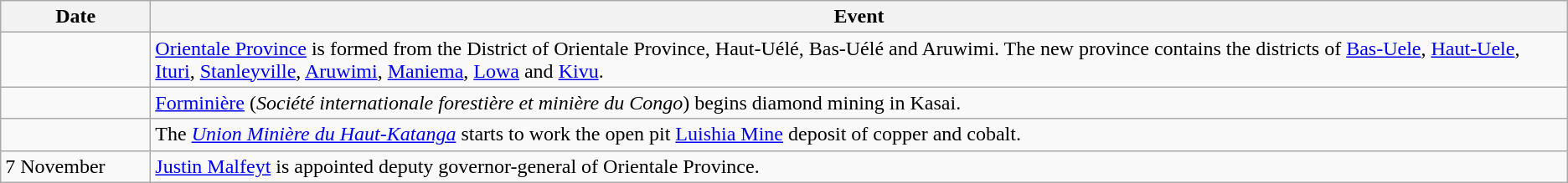<table class=wikitable>
<tr>
<th style="width:7em">Date</th>
<th>Event</th>
</tr>
<tr>
<td></td>
<td><a href='#'>Orientale Province</a> is formed from the District of Orientale Province, Haut-Uélé, Bas-Uélé and Aruwimi. The new province contains the districts of <a href='#'>Bas-Uele</a>, <a href='#'>Haut-Uele</a>, <a href='#'>Ituri</a>, <a href='#'>Stanleyville</a>, <a href='#'>Aruwimi</a>, <a href='#'>Maniema</a>, <a href='#'>Lowa</a> and <a href='#'>Kivu</a>.</td>
</tr>
<tr>
<td></td>
<td><a href='#'>Forminière</a> (<em>Société internationale forestière et minière du Congo</em>) begins diamond mining in Kasai.</td>
</tr>
<tr>
<td></td>
<td>The <em><a href='#'>Union Minière du Haut-Katanga</a></em> starts to work the open pit <a href='#'>Luishia Mine</a> deposit of copper and cobalt.</td>
</tr>
<tr>
<td>7 November</td>
<td><a href='#'>Justin Malfeyt</a> is appointed deputy governor-general of Orientale Province.</td>
</tr>
</table>
